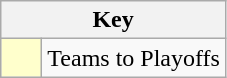<table class="wikitable" style="text-align: center;">
<tr>
<th colspan=2>Key</th>
</tr>
<tr>
<td style="background:#ffffcc; width:20px;"></td>
<td align=left>Teams to Playoffs</td>
</tr>
</table>
